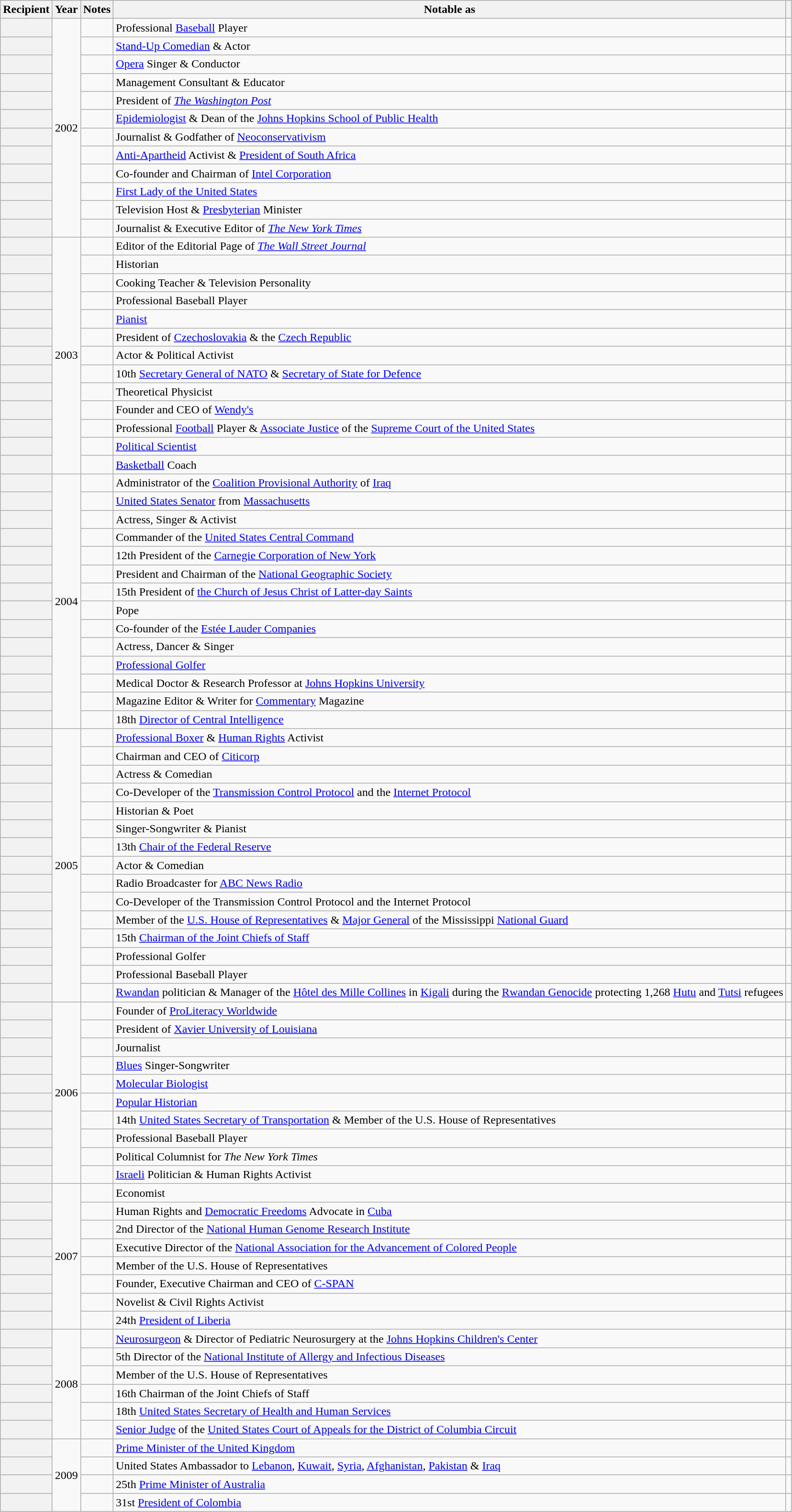<table class="wikitable sortable plainrowheaders">
<tr>
<th>Recipient</th>
<th>Year</th>
<th>Notes</th>
<th>Notable as</th>
<th class="unsortable"></th>
</tr>
<tr>
<th scope="row"></th>
<td rowspan="12">2002</td>
<td></td>
<td>Professional <a href='#'>Baseball</a> Player</td>
<td></td>
</tr>
<tr>
<th scope="row"></th>
<td></td>
<td><a href='#'>Stand-Up Comedian</a> & Actor</td>
<td></td>
</tr>
<tr>
<th scope="row"></th>
<td></td>
<td><a href='#'>Opera</a> Singer & Conductor</td>
<td></td>
</tr>
<tr>
<th scope="row"></th>
<td></td>
<td>Management Consultant & Educator</td>
<td></td>
</tr>
<tr>
<th scope="row"></th>
<td></td>
<td>President of <em><a href='#'>The Washington Post</a></em></td>
<td></td>
</tr>
<tr>
<th scope="row"></th>
<td></td>
<td><a href='#'>Epidemiologist</a> & Dean of the <a href='#'>Johns Hopkins School of Public Health</a></td>
<td></td>
</tr>
<tr>
<th scope="row"></th>
<td></td>
<td>Journalist & Godfather of <a href='#'>Neoconservativism</a></td>
<td></td>
</tr>
<tr>
<th scope="row"></th>
<td></td>
<td><a href='#'>Anti-Apartheid</a> Activist & <a href='#'>President of South Africa</a></td>
<td></td>
</tr>
<tr>
<th scope="row"></th>
<td></td>
<td>Co-founder and Chairman of <a href='#'>Intel Corporation</a></td>
<td></td>
</tr>
<tr>
<th scope="row"></th>
<td></td>
<td><a href='#'>First Lady of the United States</a></td>
<td></td>
</tr>
<tr>
<th scope="row"></th>
<td></td>
<td>Television Host & <a href='#'>Presbyterian</a> Minister</td>
<td></td>
</tr>
<tr>
<th scope="row"></th>
<td></td>
<td>Journalist & Executive Editor of <em><a href='#'>The New York Times</a></em></td>
<td></td>
</tr>
<tr>
<th scope="row"></th>
<td rowspan="13">2003</td>
<td></td>
<td>Editor of the Editorial Page of <em><a href='#'>The Wall Street Journal</a></em></td>
<td></td>
</tr>
<tr>
<th scope="row"></th>
<td></td>
<td>Historian</td>
<td></td>
</tr>
<tr>
<th scope="row"></th>
<td></td>
<td>Cooking Teacher & Television Personality</td>
<td></td>
</tr>
<tr>
<th scope="row"></th>
<td></td>
<td>Professional Baseball Player</td>
<td></td>
</tr>
<tr>
<th scope="row"></th>
<td></td>
<td><a href='#'>Pianist</a></td>
<td></td>
</tr>
<tr>
<th scope="row"></th>
<td></td>
<td>President of <a href='#'>Czechoslovakia</a> & the <a href='#'>Czech Republic</a></td>
<td></td>
</tr>
<tr>
<th scope="row"></th>
<td></td>
<td>Actor & Political Activist</td>
<td></td>
</tr>
<tr>
<th scope="row"></th>
<td></td>
<td>10th <a href='#'>Secretary General of NATO</a> & <a href='#'>Secretary of State for Defence</a></td>
<td></td>
</tr>
<tr>
<th scope="row"></th>
<td></td>
<td>Theoretical Physicist</td>
<td></td>
</tr>
<tr>
<th scope="row"></th>
<td></td>
<td>Founder and CEO of <a href='#'>Wendy's</a></td>
<td></td>
</tr>
<tr>
<th scope="row"></th>
<td></td>
<td>Professional <a href='#'>Football</a> Player & <a href='#'>Associate Justice</a> of the <a href='#'>Supreme Court of the United States</a></td>
<td></td>
</tr>
<tr>
<th scope="row"></th>
<td></td>
<td><a href='#'>Political Scientist</a></td>
<td></td>
</tr>
<tr>
<th scope="row"></th>
<td></td>
<td><a href='#'>Basketball</a> Coach</td>
<td></td>
</tr>
<tr>
<th scope="row"></th>
<td rowspan="14">2004</td>
<td></td>
<td>Administrator of the <a href='#'>Coalition Provisional Authority</a> of <a href='#'>Iraq</a></td>
<td></td>
</tr>
<tr>
<th scope="row"></th>
<td></td>
<td><a href='#'>United States Senator</a> from <a href='#'>Massachusetts</a></td>
<td></td>
</tr>
<tr>
<th scope="row"></th>
<td></td>
<td>Actress, Singer & Activist</td>
<td></td>
</tr>
<tr>
<th scope="row"></th>
<td></td>
<td>Commander of the <a href='#'>United States Central Command</a></td>
<td></td>
</tr>
<tr>
<th scope="row"></th>
<td></td>
<td>12th President of the <a href='#'>Carnegie Corporation of New York</a></td>
<td></td>
</tr>
<tr>
<th scope="row"></th>
<td></td>
<td>President and Chairman of the <a href='#'>National Geographic Society</a></td>
<td></td>
</tr>
<tr>
<th scope="row"></th>
<td></td>
<td>15th President of <a href='#'>the Church of Jesus Christ of Latter-day Saints</a></td>
<td></td>
</tr>
<tr>
<th scope="row"></th>
<td></td>
<td>Pope</td>
<td></td>
</tr>
<tr>
<th scope="row"></th>
<td></td>
<td>Co-founder of the <a href='#'>Estée Lauder Companies</a></td>
<td></td>
</tr>
<tr>
<th scope="row"></th>
<td></td>
<td>Actress, Dancer & Singer</td>
<td></td>
</tr>
<tr>
<th scope="row"></th>
<td></td>
<td><a href='#'>Professional Golfer</a></td>
<td></td>
</tr>
<tr>
<th scope="row"></th>
<td></td>
<td>Medical Doctor & Research Professor at <a href='#'>Johns Hopkins University</a></td>
<td></td>
</tr>
<tr>
<th scope="row"></th>
<td></td>
<td>Magazine Editor & Writer for <a href='#'>Commentary</a> Magazine</td>
<td></td>
</tr>
<tr>
<th scope="row"></th>
<td></td>
<td>18th <a href='#'>Director of Central Intelligence</a></td>
<td></td>
</tr>
<tr>
<th scope="row"></th>
<td rowspan="15">2005</td>
<td></td>
<td><a href='#'>Professional Boxer</a> & <a href='#'>Human Rights</a> Activist</td>
<td></td>
</tr>
<tr>
<th scope="row"></th>
<td></td>
<td>Chairman and CEO of <a href='#'>Citicorp</a></td>
<td></td>
</tr>
<tr>
<th scope="row"></th>
<td></td>
<td>Actress & Comedian</td>
<td></td>
</tr>
<tr>
<th scope="row"></th>
<td></td>
<td>Co-Developer of the <a href='#'>Transmission Control Protocol</a> and the <a href='#'>Internet Protocol</a></td>
<td></td>
</tr>
<tr>
<th scope="row"></th>
<td></td>
<td>Historian & Poet</td>
<td></td>
</tr>
<tr>
<th scope="row"></th>
<td></td>
<td>Singer-Songwriter & Pianist</td>
<td></td>
</tr>
<tr>
<th scope="row"></th>
<td></td>
<td>13th <a href='#'>Chair of the Federal Reserve</a></td>
<td></td>
</tr>
<tr>
<th scope="row"></th>
<td></td>
<td>Actor & Comedian</td>
<td></td>
</tr>
<tr>
<th scope="row"></th>
<td></td>
<td>Radio Broadcaster for <a href='#'>ABC News Radio</a></td>
<td></td>
</tr>
<tr>
<th scope="row"></th>
<td></td>
<td>Co-Developer of the Transmission Control Protocol and the Internet Protocol</td>
<td></td>
</tr>
<tr>
<th scope="row"></th>
<td></td>
<td>Member of the <a href='#'>U.S. House of Representatives</a> & <a href='#'>Major General</a> of the Mississippi <a href='#'>National Guard</a></td>
<td></td>
</tr>
<tr>
<th scope="row"></th>
<td></td>
<td>15th <a href='#'>Chairman of the Joint Chiefs of Staff</a></td>
<td></td>
</tr>
<tr>
<th scope="row"></th>
<td></td>
<td>Professional Golfer</td>
<td></td>
</tr>
<tr>
<th scope="row"></th>
<td></td>
<td>Professional Baseball Player</td>
<td></td>
</tr>
<tr>
<th scope="row"></th>
<td></td>
<td><a href='#'>Rwandan</a> politician & Manager of the <a href='#'>Hôtel des Mille Collines</a> in <a href='#'>Kigali</a> during the <a href='#'>Rwandan Genocide</a> protecting 1,268 <a href='#'>Hutu</a> and <a href='#'>Tutsi</a> refugees</td>
<td></td>
</tr>
<tr>
<th scope="row"></th>
<td rowspan="10">2006</td>
<td></td>
<td>Founder of <a href='#'>ProLiteracy Worldwide</a></td>
<td></td>
</tr>
<tr>
<th scope="row"></th>
<td></td>
<td>President of <a href='#'>Xavier University of Louisiana</a></td>
<td></td>
</tr>
<tr>
<th scope="row"></th>
<td></td>
<td>Journalist</td>
<td></td>
</tr>
<tr>
<th scope="row"></th>
<td></td>
<td><a href='#'>Blues</a> Singer-Songwriter</td>
<td></td>
</tr>
<tr>
<th scope="row"></th>
<td></td>
<td><a href='#'>Molecular Biologist</a></td>
<td></td>
</tr>
<tr>
<th scope="row"></th>
<td></td>
<td><a href='#'>Popular Historian</a></td>
<td></td>
</tr>
<tr>
<th scope="row"></th>
<td></td>
<td>14th <a href='#'>United States Secretary of Transportation</a> & Member of the U.S. House of Representatives</td>
<td></td>
</tr>
<tr>
<th scope="row"></th>
<td></td>
<td>Professional Baseball Player</td>
<td></td>
</tr>
<tr>
<th scope="row"></th>
<td></td>
<td>Political Columnist for <em>The New York Times</em></td>
<td></td>
</tr>
<tr>
<th scope="row"></th>
<td></td>
<td><a href='#'>Israeli</a> Politician & Human Rights Activist</td>
<td></td>
</tr>
<tr>
<th scope="row"></th>
<td rowspan="8">2007</td>
<td></td>
<td>Economist</td>
<td></td>
</tr>
<tr>
<th scope="row"></th>
<td></td>
<td>Human Rights and <a href='#'>Democratic Freedoms</a> Advocate in <a href='#'>Cuba</a></td>
<td></td>
</tr>
<tr>
<th scope="row"></th>
<td></td>
<td>2nd Director of the <a href='#'>National Human Genome Research Institute</a></td>
<td></td>
</tr>
<tr>
<th scope="row"></th>
<td></td>
<td>Executive Director of the <a href='#'>National Association for the Advancement of Colored People</a></td>
<td></td>
</tr>
<tr>
<th scope="row"></th>
<td></td>
<td>Member of the U.S. House of Representatives</td>
<td></td>
</tr>
<tr>
<th scope="row"></th>
<td></td>
<td>Founder, Executive Chairman and CEO of <a href='#'>C-SPAN</a></td>
<td></td>
</tr>
<tr>
<th scope="row"></th>
<td></td>
<td>Novelist & Civil Rights Activist</td>
<td></td>
</tr>
<tr>
<th scope="row"></th>
<td></td>
<td>24th <a href='#'>President of Liberia</a></td>
<td></td>
</tr>
<tr>
<th scope="row"></th>
<td rowspan="6">2008</td>
<td></td>
<td><a href='#'>Neurosurgeon</a> & Director of Pediatric Neurosurgery at the <a href='#'>Johns Hopkins Children's Center</a></td>
<td></td>
</tr>
<tr>
<th scope="row"></th>
<td></td>
<td>5th Director of the <a href='#'>National Institute of Allergy and Infectious Diseases</a></td>
<td></td>
</tr>
<tr>
<th scope="row"></th>
<td></td>
<td>Member of the U.S. House of Representatives</td>
<td></td>
</tr>
<tr>
<th scope="row"></th>
<td></td>
<td>16th Chairman of the Joint Chiefs of Staff</td>
<td></td>
</tr>
<tr>
<th scope="row"></th>
<td></td>
<td>18th <a href='#'>United States Secretary of Health and Human Services</a></td>
<td></td>
</tr>
<tr>
<th scope="row"></th>
<td></td>
<td><a href='#'>Senior Judge</a> of the <a href='#'>United States Court of Appeals for the District of Columbia Circuit</a></td>
<td></td>
</tr>
<tr>
<th scope="row"></th>
<td rowspan="4">2009</td>
<td></td>
<td><a href='#'>Prime Minister of the United Kingdom</a></td>
<td></td>
</tr>
<tr>
<th scope="row"></th>
<td></td>
<td>United States Ambassador to <a href='#'>Lebanon</a>, <a href='#'>Kuwait</a>, <a href='#'>Syria</a>, <a href='#'>Afghanistan</a>, <a href='#'>Pakistan</a> & <a href='#'>Iraq</a></td>
<td></td>
</tr>
<tr>
<th scope="row"></th>
<td></td>
<td>25th <a href='#'>Prime Minister of Australia</a></td>
<td></td>
</tr>
<tr>
<th scope="row"></th>
<td></td>
<td>31st <a href='#'>President of Colombia</a></td>
<td></td>
</tr>
</table>
